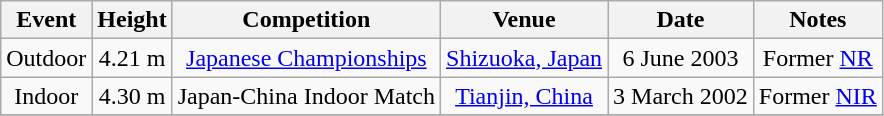<table class="wikitable" style=text-align:center>
<tr>
<th>Event</th>
<th>Height</th>
<th>Competition</th>
<th>Venue</th>
<th>Date</th>
<th>Notes</th>
</tr>
<tr>
<td>Outdoor</td>
<td>4.21 m</td>
<td><a href='#'>Japanese Championships</a></td>
<td><a href='#'>Shizuoka, Japan</a></td>
<td>6 June 2003</td>
<td>Former <a href='#'>NR</a></td>
</tr>
<tr>
<td>Indoor</td>
<td>4.30 m</td>
<td>Japan-China Indoor Match</td>
<td><a href='#'>Tianjin, China</a></td>
<td>3 March 2002</td>
<td>Former <a href='#'>NIR</a></td>
</tr>
<tr>
</tr>
</table>
